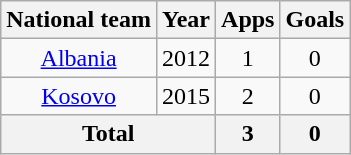<table class=wikitable style="text-align: center">
<tr>
<th>National team</th>
<th>Year</th>
<th>Apps</th>
<th>Goals</th>
</tr>
<tr>
<td><a href='#'>Albania</a></td>
<td>2012</td>
<td>1</td>
<td>0</td>
</tr>
<tr>
<td><a href='#'>Kosovo</a></td>
<td>2015</td>
<td>2</td>
<td>0</td>
</tr>
<tr>
<th colspan="2">Total</th>
<th>3</th>
<th>0</th>
</tr>
</table>
